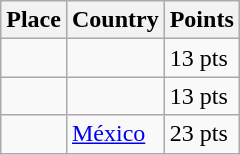<table class=wikitable>
<tr>
<th>Place</th>
<th>Country</th>
<th>Points</th>
</tr>
<tr>
<td align=center></td>
<td></td>
<td>13 pts</td>
</tr>
<tr>
<td align=center></td>
<td></td>
<td>13 pts</td>
</tr>
<tr>
<td align=center></td>
<td> <a href='#'>México</a></td>
<td>23 pts</td>
</tr>
</table>
